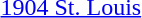<table>
<tr>
<td><a href='#'>1904 St. Louis</a><br></td>
<td></td>
<td></td>
<td></td>
</tr>
</table>
